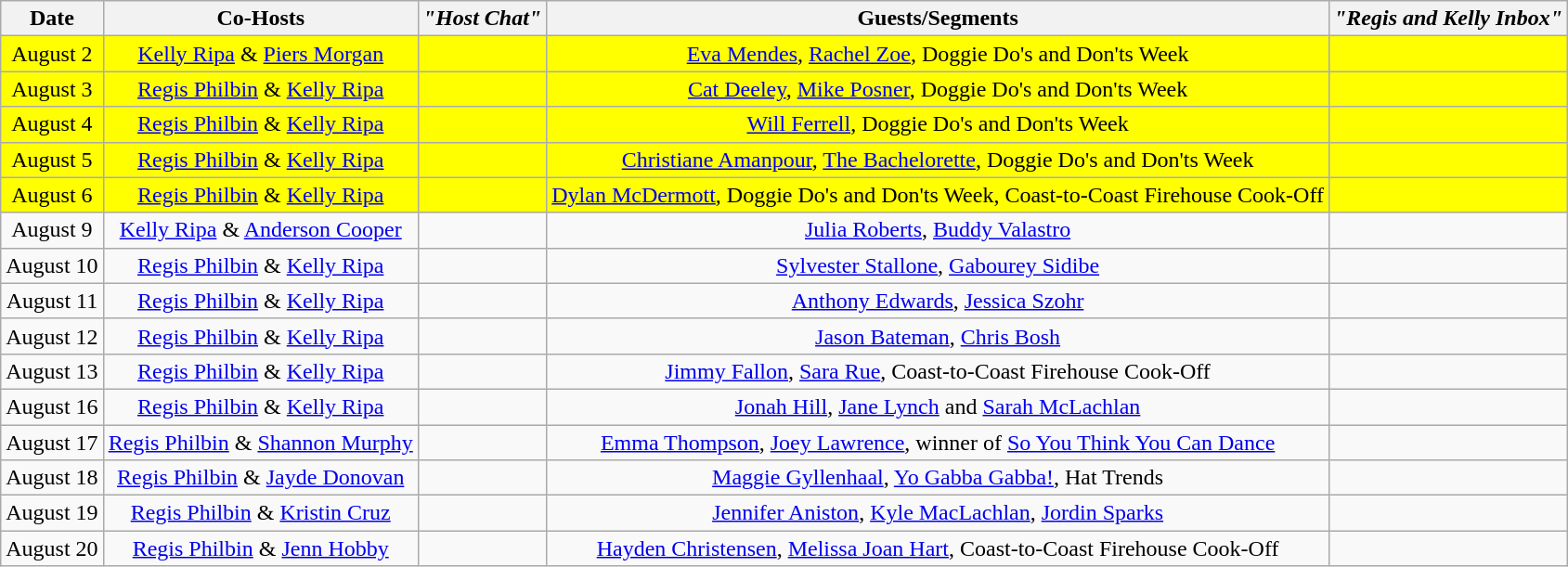<table class="wikitable sortable" border="1" style="text-align:center">
<tr>
<th>Date</th>
<th>Co-Hosts</th>
<th><em>"Host Chat"</em></th>
<th>Guests/Segments</th>
<th><em>"Regis and Kelly Inbox"</em></th>
</tr>
<tr bgcolor=yellow>
<td>August 2</td>
<td><a href='#'>Kelly Ripa</a> & <a href='#'>Piers Morgan</a></td>
<td></td>
<td><a href='#'>Eva Mendes</a>, <a href='#'>Rachel Zoe</a>, Doggie Do's and Don'ts Week</td>
<td></td>
</tr>
<tr bgcolor=yellow>
<td>August 3</td>
<td><a href='#'>Regis Philbin</a> & <a href='#'>Kelly Ripa</a></td>
<td></td>
<td><a href='#'>Cat Deeley</a>, <a href='#'>Mike Posner</a>, Doggie Do's and Don'ts Week</td>
<td></td>
</tr>
<tr bgcolor=yellow>
<td>August 4</td>
<td><a href='#'>Regis Philbin</a> & <a href='#'>Kelly Ripa</a></td>
<td></td>
<td><a href='#'>Will Ferrell</a>, Doggie Do's and Don'ts Week</td>
<td></td>
</tr>
<tr bgcolor=yellow>
<td>August 5</td>
<td><a href='#'>Regis Philbin</a> & <a href='#'>Kelly Ripa</a></td>
<td></td>
<td><a href='#'>Christiane Amanpour</a>, <a href='#'>The Bachelorette</a>, Doggie Do's and Don'ts Week</td>
<td></td>
</tr>
<tr bgcolor=yellow>
<td>August 6</td>
<td><a href='#'>Regis Philbin</a> & <a href='#'>Kelly Ripa</a></td>
<td></td>
<td><a href='#'>Dylan McDermott</a>, Doggie Do's and Don'ts Week, Coast-to-Coast Firehouse Cook-Off</td>
<td></td>
</tr>
<tr>
<td>August 9</td>
<td><a href='#'>Kelly Ripa</a> & <a href='#'>Anderson Cooper</a></td>
<td></td>
<td><a href='#'>Julia Roberts</a>, <a href='#'>Buddy Valastro</a></td>
<td></td>
</tr>
<tr>
<td>August 10</td>
<td><a href='#'>Regis Philbin</a> & <a href='#'>Kelly Ripa</a></td>
<td></td>
<td><a href='#'>Sylvester Stallone</a>, <a href='#'>Gabourey Sidibe</a></td>
<td></td>
</tr>
<tr>
<td>August 11</td>
<td><a href='#'>Regis Philbin</a> & <a href='#'>Kelly Ripa</a></td>
<td></td>
<td><a href='#'>Anthony Edwards</a>, <a href='#'>Jessica Szohr</a></td>
<td></td>
</tr>
<tr>
<td>August 12</td>
<td><a href='#'>Regis Philbin</a> & <a href='#'>Kelly Ripa</a></td>
<td></td>
<td><a href='#'>Jason Bateman</a>, <a href='#'>Chris Bosh</a></td>
<td></td>
</tr>
<tr>
<td>August 13</td>
<td><a href='#'>Regis Philbin</a> & <a href='#'>Kelly Ripa</a></td>
<td></td>
<td><a href='#'>Jimmy Fallon</a>, <a href='#'>Sara Rue</a>, Coast-to-Coast Firehouse Cook-Off</td>
<td></td>
</tr>
<tr>
<td>August 16</td>
<td><a href='#'>Regis Philbin</a> & <a href='#'>Kelly Ripa</a></td>
<td></td>
<td><a href='#'>Jonah Hill</a>, <a href='#'>Jane Lynch</a> and <a href='#'>Sarah McLachlan</a></td>
<td></td>
</tr>
<tr>
<td>August 17</td>
<td><a href='#'>Regis Philbin</a> & <a href='#'>Shannon Murphy</a></td>
<td></td>
<td><a href='#'>Emma Thompson</a>, <a href='#'>Joey Lawrence</a>, winner of <a href='#'>So You Think You Can Dance</a></td>
<td></td>
</tr>
<tr>
<td>August 18</td>
<td><a href='#'>Regis Philbin</a> & <a href='#'>Jayde Donovan</a></td>
<td></td>
<td><a href='#'>Maggie Gyllenhaal</a>, <a href='#'>Yo Gabba Gabba!</a>, Hat Trends</td>
<td></td>
</tr>
<tr>
<td>August 19</td>
<td><a href='#'>Regis Philbin</a> & <a href='#'>Kristin Cruz</a></td>
<td></td>
<td><a href='#'>Jennifer Aniston</a>, <a href='#'>Kyle MacLachlan</a>, <a href='#'>Jordin Sparks</a></td>
<td></td>
</tr>
<tr>
<td>August 20</td>
<td><a href='#'>Regis Philbin</a> & <a href='#'>Jenn Hobby</a></td>
<td></td>
<td><a href='#'>Hayden Christensen</a>, <a href='#'>Melissa Joan Hart</a>, Coast-to-Coast Firehouse Cook-Off</td>
<td></td>
</tr>
</table>
